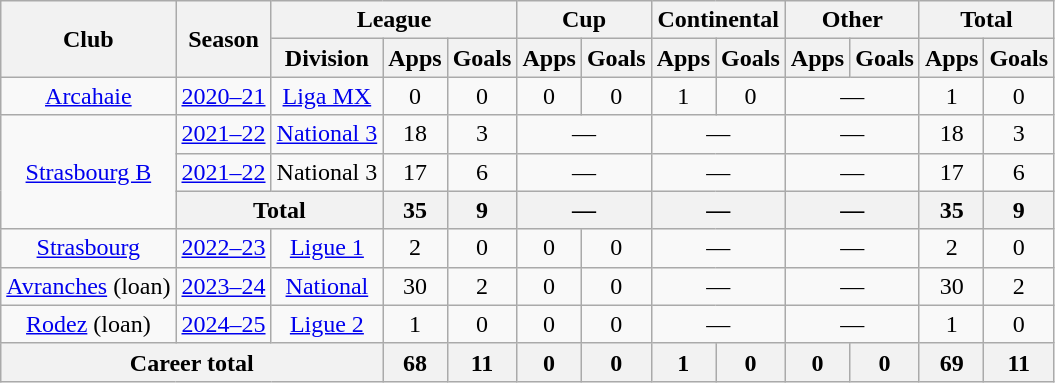<table class="wikitable" style="text-align: center">
<tr>
<th rowspan="2">Club</th>
<th rowspan="2">Season</th>
<th colspan="3">League</th>
<th colspan="2">Cup</th>
<th colspan="2">Continental</th>
<th colspan="2">Other</th>
<th colspan="2">Total</th>
</tr>
<tr>
<th>Division</th>
<th>Apps</th>
<th>Goals</th>
<th>Apps</th>
<th>Goals</th>
<th>Apps</th>
<th>Goals</th>
<th>Apps</th>
<th>Goals</th>
<th>Apps</th>
<th>Goals</th>
</tr>
<tr>
<td><a href='#'>Arcahaie</a></td>
<td><a href='#'>2020–21</a></td>
<td><a href='#'>Liga MX</a></td>
<td>0</td>
<td>0</td>
<td>0</td>
<td>0</td>
<td>1</td>
<td>0</td>
<td colspan="2">—</td>
<td>1</td>
<td>0</td>
</tr>
<tr>
<td rowspan="3"><a href='#'>Strasbourg B</a></td>
<td><a href='#'>2021–22</a></td>
<td><a href='#'>National 3</a></td>
<td>18</td>
<td>3</td>
<td colspan="2">—</td>
<td colspan="2">—</td>
<td colspan="2">—</td>
<td>18</td>
<td>3</td>
</tr>
<tr>
<td><a href='#'>2021–22</a></td>
<td>National 3</td>
<td>17</td>
<td>6</td>
<td colspan="2">—</td>
<td colspan="2">—</td>
<td colspan="2">—</td>
<td>17</td>
<td>6</td>
</tr>
<tr>
<th colspan="2">Total</th>
<th>35</th>
<th>9</th>
<th colspan="2">—</th>
<th colspan="2">—</th>
<th colspan="2">—</th>
<th>35</th>
<th>9</th>
</tr>
<tr>
<td><a href='#'>Strasbourg</a></td>
<td><a href='#'>2022–23</a></td>
<td><a href='#'>Ligue 1</a></td>
<td>2</td>
<td>0</td>
<td>0</td>
<td>0</td>
<td colspan="2">—</td>
<td colspan="2">—</td>
<td>2</td>
<td>0</td>
</tr>
<tr>
<td><a href='#'>Avranches</a> (loan)</td>
<td><a href='#'>2023–24</a></td>
<td><a href='#'>National</a></td>
<td>30</td>
<td>2</td>
<td>0</td>
<td>0</td>
<td colspan="2">—</td>
<td colspan="2">—</td>
<td>30</td>
<td>2</td>
</tr>
<tr>
<td><a href='#'>Rodez</a> (loan)</td>
<td><a href='#'>2024–25</a></td>
<td><a href='#'>Ligue 2</a></td>
<td>1</td>
<td>0</td>
<td>0</td>
<td>0</td>
<td colspan="2">—</td>
<td colspan="2">—</td>
<td>1</td>
<td>0</td>
</tr>
<tr>
<th colspan="3">Career total</th>
<th>68</th>
<th>11</th>
<th>0</th>
<th>0</th>
<th>1</th>
<th>0</th>
<th>0</th>
<th>0</th>
<th>69</th>
<th>11</th>
</tr>
</table>
